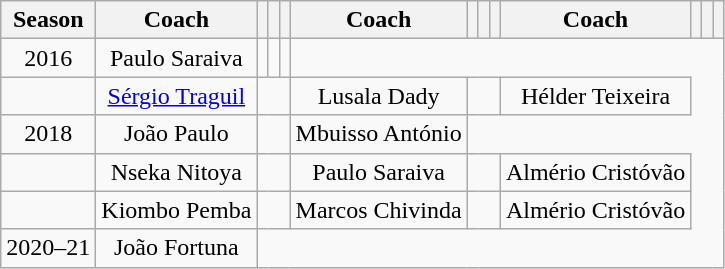<table class="wikitable" style="text-align:center;">
<tr>
<th>Season</th>
<th>Coach</th>
<th></th>
<th></th>
<th></th>
<th>Coach</th>
<th></th>
<th></th>
<th></th>
<th>Coach</th>
<th></th>
<th></th>
<th></th>
</tr>
<tr>
<td>2016</td>
<td> Paulo Saraiva</td>
<td></td>
<td></td>
<td></td>
</tr>
<tr>
<td></td>
<td> <a href='#'>Sérgio Traguil</a></td>
<td colspan=3></td>
<td> Lusala Dady</td>
<td colspan=3></td>
<td> Hélder Teixeira</td>
</tr>
<tr>
<td>2018</td>
<td> João Paulo</td>
<td colspan=3></td>
<td> Mbuisso António</td>
</tr>
<tr>
<td></td>
<td> Nseka Nitoya</td>
<td colspan=3></td>
<td> Paulo Saraiva</td>
<td colspan=3></td>
<td> Almério Cristóvão</td>
</tr>
<tr>
<td></td>
<td> Kiombo Pemba</td>
<td colspan=3></td>
<td> Marcos Chivinda</td>
<td colspan=3></td>
<td> Almério Cristóvão</td>
</tr>
<tr>
<td>2020–21</td>
<td> João Fortuna</td>
</tr>
</table>
